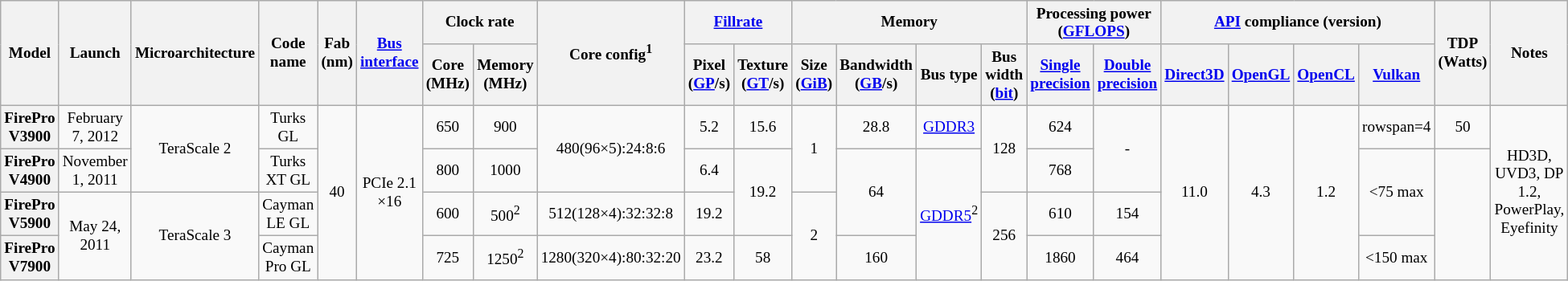<table class="mw-datatable wikitable sortable sort-under" style="font-size: 80%; text-align:center;">
<tr>
<th rowspan="2" style="width:10em">Model</th>
<th rowspan="2">Launch</th>
<th rowspan="2">Microarchitecture</th>
<th rowspan="2">Code name</th>
<th rowspan="2">Fab (nm)</th>
<th rowspan="2"><a href='#'>Bus interface</a></th>
<th colspan="2">Clock rate</th>
<th rowspan="2">Core config<sup>1</sup></th>
<th colspan="2"><a href='#'>Fillrate</a></th>
<th colspan="4">Memory</th>
<th colspan="2">Processing power<br>(<a href='#'>GFLOPS</a>)</th>
<th colspan="4"><a href='#'>API</a> compliance (version)</th>
<th rowspan="2">TDP (Watts)</th>
<th rowspan="2">Notes</th>
</tr>
<tr>
<th>Core (MHz)</th>
<th>Memory (MHz)</th>
<th>Pixel (<a href='#'>GP</a>/s)</th>
<th>Texture (<a href='#'>GT</a>/s)</th>
<th>Size (<a href='#'>GiB</a>)</th>
<th>Bandwidth (<a href='#'>GB</a>/s)</th>
<th>Bus type</th>
<th>Bus width (<a href='#'>bit</a>)</th>
<th><a href='#'>Single precision</a></th>
<th><a href='#'>Double precision</a></th>
<th><a href='#'>Direct3D</a></th>
<th><a href='#'>OpenGL</a></th>
<th><a href='#'>OpenCL</a></th>
<th><a href='#'>Vulkan</a></th>
</tr>
<tr>
<th>FirePro V3900</th>
<td>February 7, 2012</td>
<td rowspan="2">TeraScale 2</td>
<td>Turks GL</td>
<td rowspan="4">40</td>
<td rowspan="4">PCIe 2.1 ×16</td>
<td>650</td>
<td>900</td>
<td rowspan="2">480(96×5):24:8:6</td>
<td>5.2</td>
<td>15.6</td>
<td rowspan="2">1</td>
<td>28.8</td>
<td><a href='#'>GDDR3</a></td>
<td rowspan="2">128</td>
<td>624</td>
<td rowspan="2">-</td>
<td rowspan="4">11.0</td>
<td rowspan="4">4.3</td>
<td rowspan="4">1.2</td>
<td>rowspan=4 </td>
<td>50</td>
<td rowspan="4">HD3D, UVD3, DP 1.2, PowerPlay, Eyefinity</td>
</tr>
<tr>
<th>FirePro V4900</th>
<td>November 1, 2011</td>
<td>Turks XT GL</td>
<td>800</td>
<td>1000</td>
<td>6.4</td>
<td rowspan="2">19.2</td>
<td rowspan="2">64</td>
<td rowspan="3"><a href='#'>GDDR5</a><sup>2</sup></td>
<td>768</td>
<td rowspan="2"><75 max</td>
</tr>
<tr>
<th>FirePro V5900</th>
<td rowspan="2">May 24, 2011</td>
<td rowspan="2">TeraScale 3</td>
<td>Cayman LE GL</td>
<td>600</td>
<td>500<sup>2</sup></td>
<td>512(128×4):32:32:8</td>
<td>19.2</td>
<td rowspan="2">2</td>
<td rowspan="2">256</td>
<td>610</td>
<td>154</td>
</tr>
<tr>
<th>FirePro V7900</th>
<td>Cayman Pro GL</td>
<td>725</td>
<td>1250<sup>2</sup></td>
<td>1280(320×4):80:32:20</td>
<td>23.2</td>
<td>58</td>
<td>160</td>
<td>1860</td>
<td>464</td>
<td><150 max</td>
</tr>
</table>
